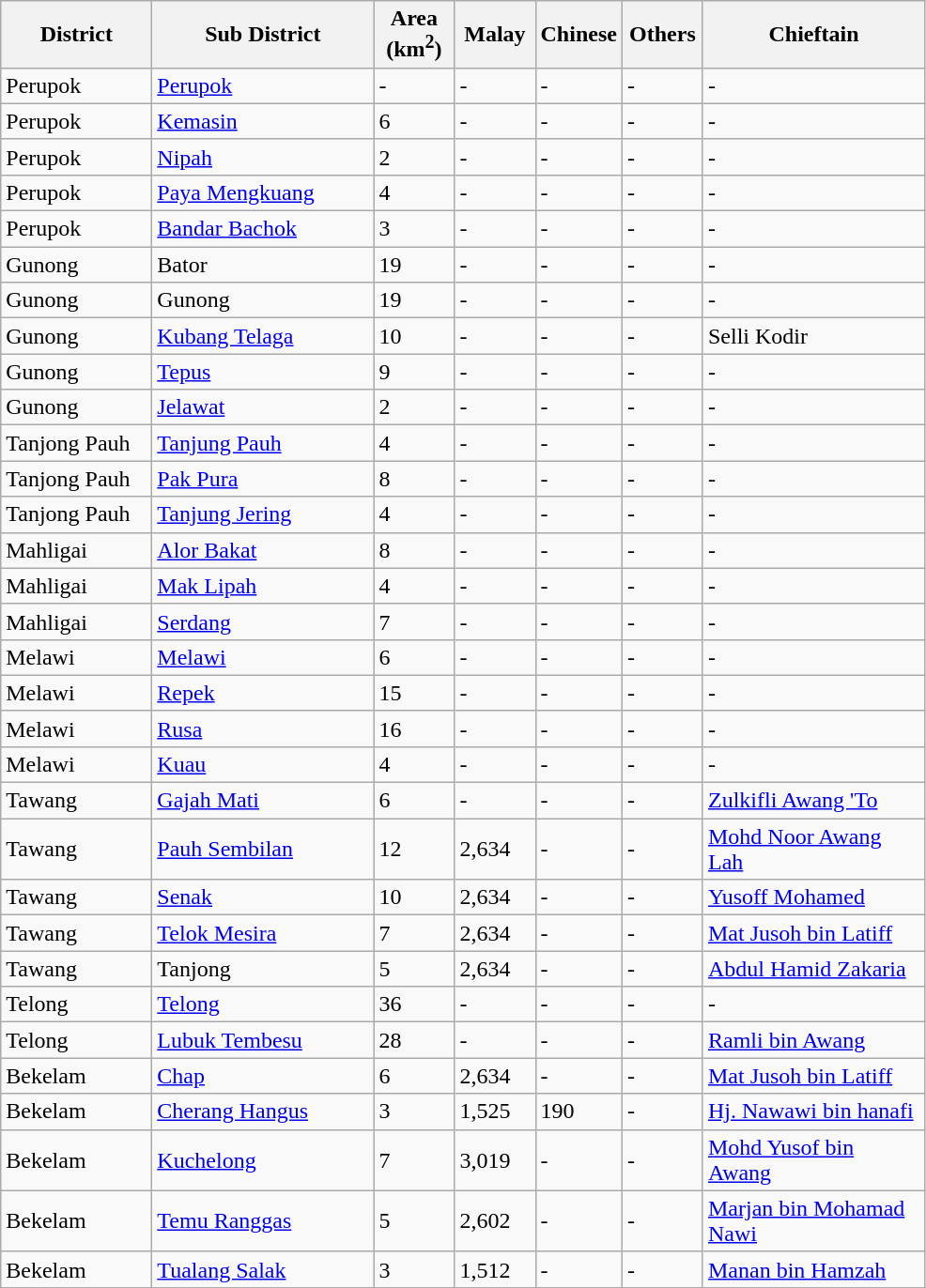<table class="wikitable sortable">
<tr>
<th scope="col" style="width:100px;">District</th>
<th scope="col" style="width:150px;">Sub District</th>
<th scope="col" style="width:50px;">Area (km<sup>2</sup>)</th>
<th scope="col" style="width:50px;">Malay</th>
<th scope="col" style="width:50px;">Chinese</th>
<th scope="col" style="width:50px;">Others</th>
<th scope="col" style="width:150px;">Chieftain</th>
</tr>
<tr valign="top">
<td>Perupok</td>
<td><a href='#'>Perupok</a></td>
<td>-</td>
<td>-</td>
<td>-</td>
<td>-</td>
<td>-</td>
</tr>
<tr>
<td>Perupok</td>
<td><a href='#'>Kemasin</a></td>
<td>6</td>
<td>-</td>
<td>-</td>
<td>-</td>
<td>-</td>
</tr>
<tr>
<td>Perupok</td>
<td><a href='#'>Nipah</a></td>
<td>2</td>
<td>-</td>
<td>-</td>
<td>-</td>
<td>-</td>
</tr>
<tr>
<td>Perupok</td>
<td><a href='#'>Paya Mengkuang</a></td>
<td>4</td>
<td>-</td>
<td>-</td>
<td>-</td>
<td>-</td>
</tr>
<tr>
<td>Perupok</td>
<td><a href='#'>Bandar Bachok</a></td>
<td>3</td>
<td>-</td>
<td>-</td>
<td>-</td>
<td>-</td>
</tr>
<tr>
<td>Gunong</td>
<td>Bator</td>
<td>19</td>
<td>-</td>
<td>-</td>
<td>-</td>
<td>-</td>
</tr>
<tr>
<td>Gunong</td>
<td>Gunong</td>
<td>19</td>
<td>-</td>
<td>-</td>
<td>-</td>
<td>-</td>
</tr>
<tr>
<td>Gunong</td>
<td><a href='#'>Kubang Telaga</a></td>
<td>10</td>
<td>-</td>
<td>-</td>
<td>-</td>
<td>Selli Kodir</td>
</tr>
<tr>
<td>Gunong</td>
<td><a href='#'>Tepus</a></td>
<td>9</td>
<td>-</td>
<td>-</td>
<td>-</td>
<td>-</td>
</tr>
<tr>
<td>Gunong</td>
<td><a href='#'>Jelawat</a></td>
<td>2</td>
<td>-</td>
<td>-</td>
<td>-</td>
<td>-</td>
</tr>
<tr>
<td>Tanjong Pauh</td>
<td><a href='#'>Tanjung Pauh</a></td>
<td>4</td>
<td>-</td>
<td>-</td>
<td>-</td>
<td>-</td>
</tr>
<tr>
<td>Tanjong Pauh</td>
<td><a href='#'>Pak Pura</a></td>
<td>8</td>
<td>-</td>
<td>-</td>
<td>-</td>
<td>-</td>
</tr>
<tr>
<td>Tanjong Pauh</td>
<td><a href='#'>Tanjung Jering</a></td>
<td>4</td>
<td>-</td>
<td>-</td>
<td>-</td>
<td>-</td>
</tr>
<tr>
<td>Mahligai</td>
<td><a href='#'>Alor Bakat</a></td>
<td>8</td>
<td>-</td>
<td>-</td>
<td>-</td>
<td>-</td>
</tr>
<tr>
<td>Mahligai</td>
<td><a href='#'>Mak Lipah</a></td>
<td>4</td>
<td>-</td>
<td>-</td>
<td>-</td>
<td>-</td>
</tr>
<tr>
<td>Mahligai</td>
<td><a href='#'>Serdang</a></td>
<td>7</td>
<td>-</td>
<td>-</td>
<td>-</td>
<td>-</td>
</tr>
<tr>
<td>Melawi</td>
<td><a href='#'>Melawi</a></td>
<td>6</td>
<td>-</td>
<td>-</td>
<td>-</td>
<td>-</td>
</tr>
<tr>
<td>Melawi</td>
<td><a href='#'>Repek</a></td>
<td>15</td>
<td>-</td>
<td>-</td>
<td>-</td>
<td>-</td>
</tr>
<tr>
<td>Melawi</td>
<td><a href='#'>Rusa</a></td>
<td>16</td>
<td>-</td>
<td>-</td>
<td>-</td>
<td>-</td>
</tr>
<tr>
<td>Melawi</td>
<td><a href='#'>Kuau</a></td>
<td>4</td>
<td>-</td>
<td>-</td>
<td>-</td>
<td>-</td>
</tr>
<tr>
<td>Tawang</td>
<td><a href='#'>Gajah Mati</a></td>
<td>6</td>
<td>-</td>
<td>-</td>
<td>-</td>
<td><a href='#'>Zulkifli Awang 'To</a></td>
</tr>
<tr>
<td>Tawang</td>
<td><a href='#'>Pauh Sembilan</a></td>
<td>12</td>
<td>2,634</td>
<td>-</td>
<td>-</td>
<td><a href='#'>Mohd Noor Awang Lah</a></td>
</tr>
<tr>
<td>Tawang</td>
<td><a href='#'>Senak</a></td>
<td>10</td>
<td>2,634</td>
<td>-</td>
<td>-</td>
<td><a href='#'>Yusoff Mohamed</a></td>
</tr>
<tr>
<td>Tawang</td>
<td><a href='#'>Telok Mesira</a></td>
<td>7</td>
<td>2,634</td>
<td>-</td>
<td>-</td>
<td><a href='#'>Mat Jusoh bin Latiff</a></td>
</tr>
<tr>
<td>Tawang</td>
<td>Tanjong</td>
<td>5</td>
<td>2,634</td>
<td>-</td>
<td>-</td>
<td><a href='#'>Abdul Hamid Zakaria</a></td>
</tr>
<tr>
<td>Telong</td>
<td><a href='#'>Telong</a></td>
<td>36</td>
<td>-</td>
<td>-</td>
<td>-</td>
<td>-</td>
</tr>
<tr>
<td>Telong</td>
<td><a href='#'>Lubuk Tembesu</a></td>
<td>28</td>
<td>-</td>
<td>-</td>
<td>-</td>
<td><a href='#'>Ramli bin Awang</a></td>
</tr>
<tr>
<td>Bekelam</td>
<td><a href='#'>Chap</a></td>
<td>6</td>
<td>2,634</td>
<td>-</td>
<td>-</td>
<td><a href='#'>Mat Jusoh bin Latiff</a></td>
</tr>
<tr>
<td>Bekelam</td>
<td><a href='#'>Cherang Hangus</a></td>
<td>3</td>
<td>1,525</td>
<td>190</td>
<td>-</td>
<td><a href='#'>Hj. Nawawi bin hanafi</a></td>
</tr>
<tr>
<td>Bekelam</td>
<td><a href='#'>Kuchelong</a></td>
<td>7</td>
<td>3,019</td>
<td>-</td>
<td>-</td>
<td><a href='#'>Mohd Yusof bin Awang</a></td>
</tr>
<tr>
<td>Bekelam</td>
<td><a href='#'>Temu Ranggas</a></td>
<td>5</td>
<td>2,602</td>
<td>-</td>
<td>-</td>
<td><a href='#'>Marjan bin Mohamad Nawi</a></td>
</tr>
<tr>
<td>Bekelam</td>
<td><a href='#'>Tualang Salak</a></td>
<td>3</td>
<td>1,512</td>
<td>-</td>
<td>-</td>
<td><a href='#'>Manan bin Hamzah</a></td>
</tr>
<tr>
</tr>
</table>
